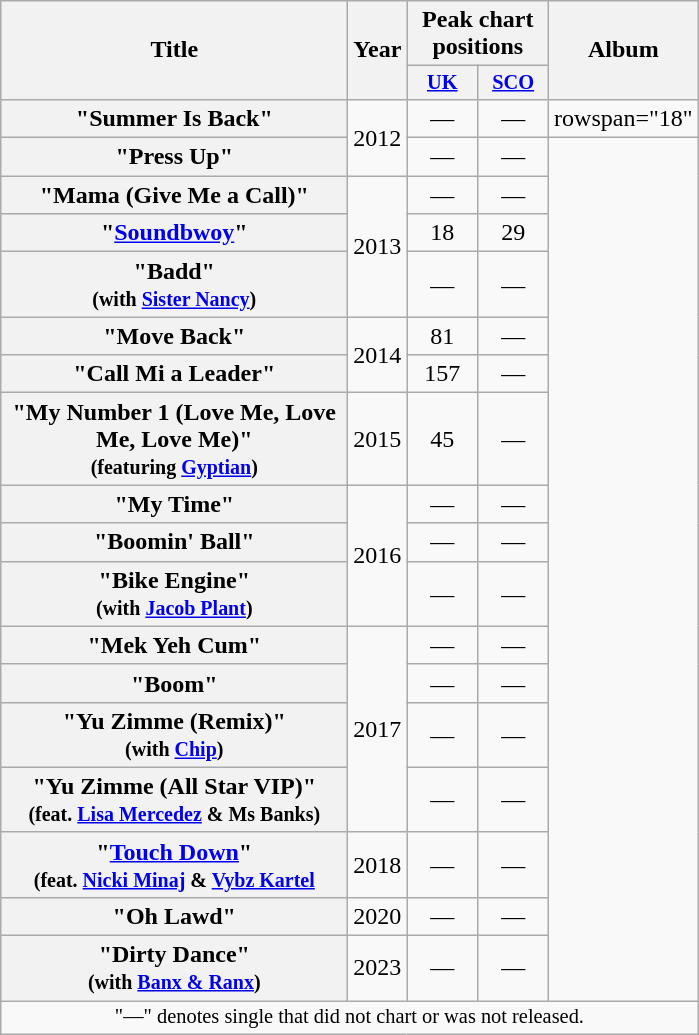<table class="wikitable plainrowheaders" style="text-align:center;">
<tr>
<th scope="col" rowspan="2" style="width:14em;">Title</th>
<th scope="col" rowspan="2" style="width:2em;">Year</th>
<th scope="col" colspan="2">Peak chart positions</th>
<th scope="col" rowspan="2">Album</th>
</tr>
<tr>
<th scope="col" style="width:3em;font-size:85%;"><a href='#'>UK</a><br></th>
<th scope="col" style="width:3em;font-size:85%;"><a href='#'>SCO</a><br></th>
</tr>
<tr>
<th scope="row">"Summer Is Back"</th>
<td rowspan="2">2012</td>
<td>—</td>
<td>—</td>
<td>rowspan="18" </td>
</tr>
<tr>
<th scope="row">"Press Up"</th>
<td>—</td>
<td>—</td>
</tr>
<tr>
<th scope="row">"Mama (Give Me a Call)"</th>
<td rowspan="3">2013</td>
<td>—</td>
<td>—</td>
</tr>
<tr>
<th scope="row">"<a href='#'>Soundbwoy</a>"</th>
<td>18</td>
<td>29</td>
</tr>
<tr>
<th scope="row">"Badd"<br><small>(with <a href='#'>Sister Nancy</a>)</small></th>
<td>—</td>
<td>—</td>
</tr>
<tr>
<th scope="row">"Move Back"</th>
<td rowspan="2">2014</td>
<td>81</td>
<td>—</td>
</tr>
<tr>
<th scope="row">"Call Mi a Leader"</th>
<td>157</td>
<td>—</td>
</tr>
<tr>
<th scope="row">"My Number 1 (Love Me, Love Me, Love Me)"<br><small>(featuring <a href='#'>Gyptian</a>)</small></th>
<td>2015</td>
<td>45</td>
<td>—</td>
</tr>
<tr>
<th scope="row">"My Time"</th>
<td rowspan="3">2016</td>
<td>—</td>
<td>—</td>
</tr>
<tr>
<th scope="row">"Boomin' Ball"</th>
<td>—</td>
<td>—</td>
</tr>
<tr>
<th scope="row">"Bike Engine"<br><small>(with <a href='#'>Jacob Plant</a>)</small></th>
<td>—</td>
<td>—</td>
</tr>
<tr>
<th scope="row">"Mek Yeh Cum"</th>
<td rowspan="4">2017</td>
<td>—</td>
<td>—</td>
</tr>
<tr>
<th scope="row">"Boom"</th>
<td>—</td>
<td>—</td>
</tr>
<tr>
<th scope="row">"Yu Zimme (Remix)"<br><small>(with <a href='#'>Chip</a>)</small></th>
<td>—</td>
<td>—</td>
</tr>
<tr>
<th scope="row">"Yu Zimme (All Star VIP)"<br><small>(feat. <a href='#'>Lisa Mercedez</a> & Ms Banks)</small></th>
<td>—</td>
<td>—</td>
</tr>
<tr>
<th scope="row">"<a href='#'>Touch Down</a>"<br><small>(feat. <a href='#'>Nicki Minaj</a> & <a href='#'>Vybz Kartel</a></small></th>
<td>2018</td>
<td>—</td>
<td>—</td>
</tr>
<tr>
<th scope="row">"Oh Lawd"</th>
<td>2020</td>
<td>—</td>
<td>—</td>
</tr>
<tr>
<th scope="row">"Dirty Dance"<br><small>(with <a href='#'>Banx & Ranx</a>)</small></th>
<td>2023</td>
<td>—</td>
<td>—</td>
</tr>
<tr>
<td colspan="17" style="text-align:center; font-size:85%;">"—" denotes single that did not chart or was not released.</td>
</tr>
</table>
